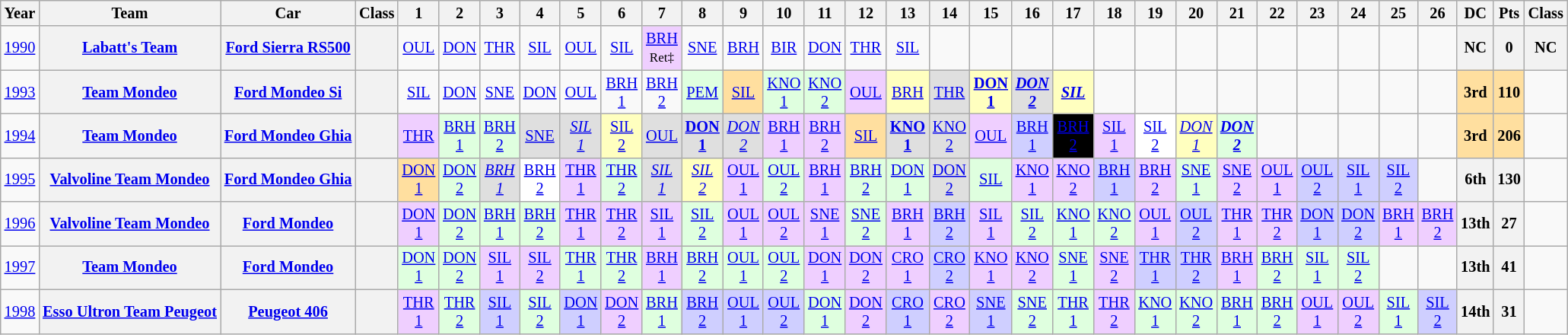<table class="wikitable" style="text-align:center; font-size:85%">
<tr>
<th>Year</th>
<th>Team</th>
<th>Car</th>
<th>Class</th>
<th>1</th>
<th>2</th>
<th>3</th>
<th>4</th>
<th>5</th>
<th>6</th>
<th>7</th>
<th>8</th>
<th>9</th>
<th>10</th>
<th>11</th>
<th>12</th>
<th>13</th>
<th>14</th>
<th>15</th>
<th>16</th>
<th>17</th>
<th>18</th>
<th>19</th>
<th>20</th>
<th>21</th>
<th>22</th>
<th>23</th>
<th>24</th>
<th>25</th>
<th>26</th>
<th>DC</th>
<th>Pts</th>
<th>Class</th>
</tr>
<tr>
<td><a href='#'>1990</a></td>
<th nowrap><a href='#'>Labatt's Team</a></th>
<th nowrap><a href='#'>Ford Sierra RS500</a></th>
<th><span></span></th>
<td><a href='#'>OUL</a></td>
<td><a href='#'>DON</a></td>
<td><a href='#'>THR</a></td>
<td><a href='#'>SIL</a></td>
<td><a href='#'>OUL</a></td>
<td><a href='#'>SIL</a></td>
<td style="background:#EFCFFF;"><a href='#'>BRH</a><br><small>Ret‡</small></td>
<td><a href='#'>SNE</a></td>
<td><a href='#'>BRH</a></td>
<td><a href='#'>BIR</a></td>
<td><a href='#'>DON</a></td>
<td><a href='#'>THR</a></td>
<td><a href='#'>SIL</a></td>
<td></td>
<td></td>
<td></td>
<td></td>
<td></td>
<td></td>
<td></td>
<td></td>
<td></td>
<td></td>
<td></td>
<td></td>
<td></td>
<th>NC</th>
<th>0</th>
<th>NC</th>
</tr>
<tr>
<td><a href='#'>1993</a></td>
<th nowrap><a href='#'>Team Mondeo</a></th>
<th nowrap><a href='#'>Ford Mondeo Si</a></th>
<th></th>
<td><a href='#'>SIL</a></td>
<td><a href='#'>DON</a></td>
<td><a href='#'>SNE</a></td>
<td><a href='#'>DON</a></td>
<td><a href='#'>OUL</a></td>
<td><a href='#'>BRH<br>1</a></td>
<td><a href='#'>BRH<br>2</a></td>
<td style="background:#DFFFDF;"><a href='#'>PEM</a><br></td>
<td style="background:#FFDF9F;"><a href='#'>SIL</a><br></td>
<td style="background:#DFFFDF;"><a href='#'>KNO<br>1</a><br></td>
<td style="background:#DFFFDF;"><a href='#'>KNO<br>2</a><br></td>
<td style="background:#EFCFFF;"><a href='#'>OUL</a><br></td>
<td style="background:#FFFFBF;"><a href='#'>BRH</a><br></td>
<td style="background:#DFDFDF;"><a href='#'>THR</a><br></td>
<td style="background:#FFFFBF;"><strong><a href='#'>DON<br>1</a></strong><br></td>
<td style="background:#DFDFDF;"><strong><em><a href='#'>DON<br>2</a></em></strong><br></td>
<td style="background:#FFFFBF;"><strong><em><a href='#'>SIL</a></em></strong><br></td>
<td></td>
<td></td>
<td></td>
<td></td>
<td></td>
<td></td>
<td></td>
<td></td>
<td></td>
<th style="background:#FFDF9F;">3rd</th>
<th style="background:#FFDF9F;">110</th>
<td></td>
</tr>
<tr>
<td><a href='#'>1994</a></td>
<th nowrap><a href='#'>Team Mondeo</a></th>
<th nowrap><a href='#'>Ford Mondeo Ghia</a></th>
<th></th>
<td style="background:#EFCFFF;"><a href='#'>THR</a><br></td>
<td style="background:#DFFFDF;"><a href='#'>BRH<br>1</a><br></td>
<td style="background:#DFFFDF;"><a href='#'>BRH<br>2</a><br></td>
<td style="background:#DFDFDF;"><a href='#'>SNE</a><br></td>
<td style="background:#DFDFDF;"><em><a href='#'>SIL<br>1</a></em><br></td>
<td style="background:#FFFFBF;"><a href='#'>SIL<br>2</a><br></td>
<td style="background:#DFDFDF;"><a href='#'>OUL</a><br></td>
<td style="background:#DFDFDF;"><strong><a href='#'>DON<br>1</a></strong><br></td>
<td style="background:#DFDFDF;"><em><a href='#'>DON<br>2</a></em><br></td>
<td style="background:#EFCFFF;"><a href='#'>BRH<br>1</a><br></td>
<td style="background:#EFCFFF;"><a href='#'>BRH<br>2</a><br></td>
<td style="background:#FFDF9F;"><a href='#'>SIL</a><br></td>
<td style="background:#DFDFDF;"><strong><a href='#'>KNO<br>1</a></strong><br></td>
<td style="background:#DFDFDF;"><a href='#'>KNO<br>2</a><br></td>
<td style="background:#EFCFFF;"><a href='#'>OUL</a><br></td>
<td style="background:#CFCFFF;"><a href='#'>BRH<br>1</a><br></td>
<td style="background:#000000; color:white"><a href='#'><span>BRH<br>2</span></a><br></td>
<td style="background:#EFCFFF;"><a href='#'>SIL<br>1</a><br></td>
<td style="background:#FFFFFF;"><a href='#'>SIL<br>2</a><br></td>
<td style="background:#FFFFBF;"><em><a href='#'>DON<br>1</a></em><br></td>
<td style="background:#DFFFDF;"><strong><em><a href='#'>DON<br>2</a></em></strong><br></td>
<td></td>
<td></td>
<td></td>
<td></td>
<td></td>
<th style="background:#FFDF9F;">3rd</th>
<th style="background:#FFDF9F;">206</th>
<td></td>
</tr>
<tr>
<td><a href='#'>1995</a></td>
<th nowrap><a href='#'>Valvoline Team Mondeo</a></th>
<th nowrap><a href='#'>Ford Mondeo Ghia</a></th>
<th></th>
<td style="background:#FFDF9F;"><a href='#'>DON<br>1</a><br></td>
<td style="background:#DFFFDF;"><a href='#'>DON<br>2</a><br></td>
<td style="background:#DFDFDF;"><em><a href='#'>BRH<br>1</a></em><br></td>
<td style="background:#FFFFFF;"><a href='#'>BRH<br>2</a><br></td>
<td style="background:#EFCFFF;"><a href='#'>THR<br>1</a><br></td>
<td style="background:#DFFFDF;"><a href='#'>THR<br>2</a><br></td>
<td style="background:#DFDFDF;"><em><a href='#'>SIL<br>1</a></em><br></td>
<td style="background:#FFFFBF;"><em><a href='#'>SIL<br>2</a></em><br></td>
<td style="background:#EFCFFF;"><a href='#'>OUL<br>1</a><br></td>
<td style="background:#DFFFDF;"><a href='#'>OUL<br>2</a><br></td>
<td style="background:#EFCFFF;"><a href='#'>BRH<br>1</a><br></td>
<td style="background:#DFFFDF;"><a href='#'>BRH<br>2</a><br></td>
<td style="background:#DFFFDF;"><a href='#'>DON<br>1</a><br></td>
<td style="background:#DFDFDF;"><a href='#'>DON<br>2</a><br></td>
<td style="background:#DFFFDF;"><a href='#'>SIL</a><br></td>
<td style="background:#EFCFFF;"><a href='#'>KNO<br>1</a><br></td>
<td style="background:#EFCFFF;"><a href='#'>KNO<br>2</a><br></td>
<td style="background:#CFCFFF;"><a href='#'>BRH<br>1</a><br></td>
<td style="background:#EFCFFF;"><a href='#'>BRH<br>2</a><br></td>
<td style="background:#DFFFDF;"><a href='#'>SNE<br>1</a><br></td>
<td style="background:#EFCFFF;"><a href='#'>SNE<br>2</a><br></td>
<td style="background:#EFCFFF;"><a href='#'>OUL<br>1</a><br></td>
<td style="background:#CFCFFF;"><a href='#'>OUL<br>2</a><br></td>
<td style="background:#CFCFFF;"><a href='#'>SIL<br>1</a><br></td>
<td style="background:#CFCFFF;"><a href='#'>SIL<br>2</a><br></td>
<td></td>
<th>6th</th>
<th>130</th>
<td></td>
</tr>
<tr>
<td><a href='#'>1996</a></td>
<th nowrap><a href='#'>Valvoline Team Mondeo</a></th>
<th nowrap><a href='#'>Ford Mondeo</a></th>
<th></th>
<td style="background:#EFCFFF;"><a href='#'>DON<br>1</a><br></td>
<td style="background:#DFFFDF;"><a href='#'>DON<br>2</a><br></td>
<td style="background:#DFFFDF;"><a href='#'>BRH<br>1</a><br></td>
<td style="background:#DFFFDF;"><a href='#'>BRH<br>2</a><br></td>
<td style="background:#EFCFFF;"><a href='#'>THR<br>1</a><br></td>
<td style="background:#EFCFFF;"><a href='#'>THR<br>2</a><br></td>
<td style="background:#EFCFFF;"><a href='#'>SIL<br>1</a><br></td>
<td style="background:#DFFFDF;"><a href='#'>SIL<br>2</a><br></td>
<td style="background:#EFCFFF;"><a href='#'>OUL<br>1</a><br></td>
<td style="background:#EFCFFF;"><a href='#'>OUL<br>2</a><br></td>
<td style="background:#EFCFFF;"><a href='#'>SNE<br>1</a><br></td>
<td style="background:#DFFFDF;"><a href='#'>SNE<br>2</a><br></td>
<td style="background:#EFCFFF;"><a href='#'>BRH<br>1</a><br></td>
<td style="background:#CFCFFF;"><a href='#'>BRH<br>2</a><br></td>
<td style="background:#EFCFFF;"><a href='#'>SIL<br>1</a><br></td>
<td style="background:#DFFFDF;"><a href='#'>SIL<br>2</a><br></td>
<td style="background:#DFFFDF;"><a href='#'>KNO<br>1</a><br></td>
<td style="background:#DFFFDF;"><a href='#'>KNO<br>2</a><br></td>
<td style="background:#EFCFFF;"><a href='#'>OUL<br>1</a><br></td>
<td style="background:#CFCFFF;"><a href='#'>OUL<br>2</a><br></td>
<td style="background:#EFCFFF;"><a href='#'>THR<br>1</a><br></td>
<td style="background:#EFCFFF;"><a href='#'>THR<br>2</a><br></td>
<td style="background:#CFCFFF;"><a href='#'>DON<br>1</a><br></td>
<td style="background:#CFCFFF;"><a href='#'>DON<br>2</a><br></td>
<td style="background:#EFCFFF;"><a href='#'>BRH<br>1</a><br></td>
<td style="background:#EFCFFF;"><a href='#'>BRH<br>2</a><br></td>
<th>13th</th>
<th>27</th>
<td></td>
</tr>
<tr>
<td><a href='#'>1997</a></td>
<th nowrap><a href='#'>Team Mondeo</a></th>
<th nowrap><a href='#'>Ford Mondeo</a></th>
<th></th>
<td style="background:#DFFFDF;"><a href='#'>DON<br>1</a><br></td>
<td style="background:#DFFFDF;"><a href='#'>DON<br>2</a><br></td>
<td style="background:#EFCFFF;"><a href='#'>SIL<br>1</a><br></td>
<td style="background:#EFCFFF;"><a href='#'>SIL<br>2</a><br></td>
<td style="background:#DFFFDF;"><a href='#'>THR<br>1</a><br></td>
<td style="background:#DFFFDF;"><a href='#'>THR<br>2</a><br></td>
<td style="background:#EFCFFF;"><a href='#'>BRH<br>1</a><br></td>
<td style="background:#DFFFDF;"><a href='#'>BRH<br>2</a><br></td>
<td style="background:#DFFFDF;"><a href='#'>OUL<br>1</a><br></td>
<td style="background:#DFFFDF;"><a href='#'>OUL<br>2</a><br></td>
<td style="background:#EFCFFF;"><a href='#'>DON<br>1</a><br></td>
<td style="background:#EFCFFF;"><a href='#'>DON<br>2</a><br></td>
<td style="background:#EFCFFF;"><a href='#'>CRO<br>1</a><br></td>
<td style="background:#CFCFFF;"><a href='#'>CRO<br>2</a><br></td>
<td style="background:#EFCFFF;"><a href='#'>KNO<br>1</a><br></td>
<td style="background:#EFCFFF;"><a href='#'>KNO<br>2</a><br></td>
<td style="background:#DFFFDF;"><a href='#'>SNE<br>1</a><br></td>
<td style="background:#EFCFFF;"><a href='#'>SNE<br>2</a><br></td>
<td style="background:#CFCFFF;"><a href='#'>THR<br>1</a><br></td>
<td style="background:#CFCFFF;"><a href='#'>THR<br>2</a><br></td>
<td style="background:#EFCFFF;"><a href='#'>BRH<br>1</a><br></td>
<td style="background:#DFFFDF;"><a href='#'>BRH<br>2</a><br></td>
<td style="background:#DFFFDF;"><a href='#'>SIL<br>1</a><br></td>
<td style="background:#DFFFDF;"><a href='#'>SIL<br>2</a><br></td>
<td></td>
<td></td>
<th>13th</th>
<th>41</th>
<td></td>
</tr>
<tr>
<td><a href='#'>1998</a></td>
<th nowrap><a href='#'>Esso Ultron Team Peugeot</a></th>
<th nowrap><a href='#'>Peugeot 406</a></th>
<th></th>
<td style="background:#EFCFFF;"><a href='#'>THR<br>1</a><br></td>
<td style="background:#DFFFDF;"><a href='#'>THR<br>2</a><br></td>
<td style="background:#CFCFFF;"><a href='#'>SIL<br>1</a><br></td>
<td style="background:#DFFFDF;"><a href='#'>SIL<br>2</a><br></td>
<td style="background:#CFCFFF;"><a href='#'>DON<br>1</a><br></td>
<td style="background:#EFCFFF;"><a href='#'>DON<br>2</a><br></td>
<td style="background:#DFFFDF;"><a href='#'>BRH<br>1</a><br></td>
<td style="background:#CFCFFF;"><a href='#'>BRH<br>2</a><br></td>
<td style="background:#CFCFFF;"><a href='#'>OUL<br>1</a><br></td>
<td style="background:#CFCFFF;"><a href='#'>OUL<br>2</a><br></td>
<td style="background:#DFFFDF;"><a href='#'>DON<br>1</a><br></td>
<td style="background:#EFCFFF;"><a href='#'>DON<br>2</a><br></td>
<td style="background:#CFCFFF;"><a href='#'>CRO<br>1</a><br></td>
<td style="background:#EFCFFF;"><a href='#'>CRO<br>2</a><br></td>
<td style="background:#CFCFFF;"><a href='#'>SNE<br>1</a><br></td>
<td style="background:#DFFFDF;"><a href='#'>SNE<br>2</a><br></td>
<td style="background:#DFFFDF;"><a href='#'>THR<br>1</a><br></td>
<td style="background:#EFCFFF;"><a href='#'>THR<br>2</a><br></td>
<td style="background:#DFFFDF;"><a href='#'>KNO<br>1</a><br></td>
<td style="background:#DFFFDF;"><a href='#'>KNO<br>2</a><br></td>
<td style="background:#DFFFDF;"><a href='#'>BRH<br>1</a><br></td>
<td style="background:#DFFFDF;"><a href='#'>BRH<br>2</a><br></td>
<td style="background:#EFCFFF;"><a href='#'>OUL<br>1</a><br></td>
<td style="background:#EFCFFF;"><a href='#'>OUL<br>2</a><br></td>
<td style="background:#DFFFDF;"><a href='#'>SIL<br>1</a><br></td>
<td style="background:#CFCFFF;"><a href='#'>SIL<br>2</a><br></td>
<th>14th</th>
<th>31</th>
<td></td>
</tr>
</table>
